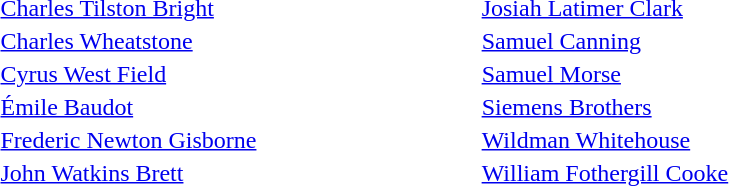<table style="width: 50%; border: none; text-align: left;">
<tr>
<td><a href='#'>Charles Tilston Bright</a></td>
<td><a href='#'>Josiah Latimer Clark</a></td>
</tr>
<tr>
<td><a href='#'>Charles Wheatstone</a></td>
<td><a href='#'>Samuel Canning</a></td>
</tr>
<tr>
<td><a href='#'>Cyrus West Field</a></td>
<td><a href='#'>Samuel Morse</a></td>
</tr>
<tr>
<td><a href='#'>Émile Baudot</a></td>
<td><a href='#'>Siemens Brothers</a></td>
</tr>
<tr>
<td><a href='#'>Frederic Newton Gisborne</a></td>
<td><a href='#'>Wildman Whitehouse</a></td>
</tr>
<tr>
<td><a href='#'>John Watkins Brett</a></td>
<td><a href='#'>William Fothergill Cooke</a></td>
</tr>
</table>
